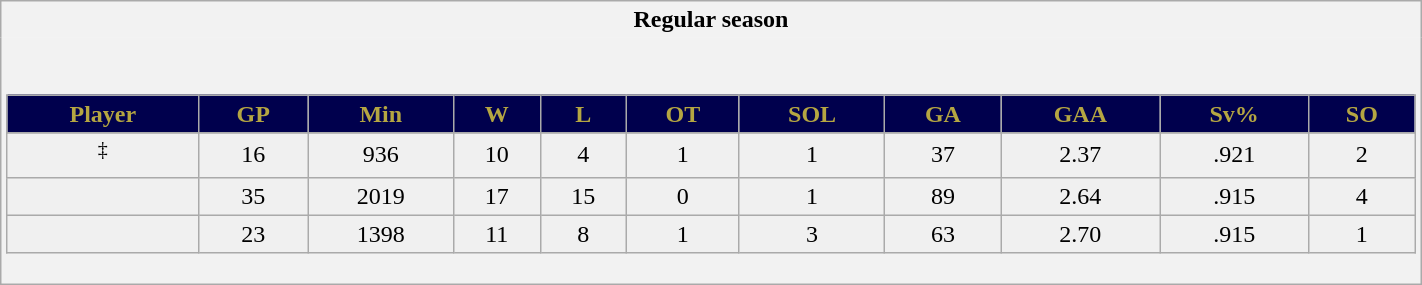<table class="wikitable" style="border: 1px solid #aaa;" width="75%">
<tr>
<th style="border: 0;">Regular season</th>
</tr>
<tr background:#00004D;color:#B5A642>
<td style="background: #f2f2f2; border: 0; text-align: center;"><br><table class="wikitable sortable" width="100%">
<tr align="center"  bgcolor="#dddddd">
<th style="background:#00004D;color:#B5A642;">Player</th>
<th style="background:#00004D;color:#B5A642;">GP</th>
<th style="background:#00004D;color:#B5A642;">Min</th>
<th style="background:#00004D;color:#B5A642;">W</th>
<th style="background:#00004D;color:#B5A642;">L</th>
<th style="background:#00004D;color:#B5A642;">OT</th>
<th style="background:#00004D;color:#B5A642;">SOL</th>
<th style="background:#00004D;color:#B5A642;">GA</th>
<th style="background:#00004D;color:#B5A642;">GAA</th>
<th style="background:#00004D;color:#B5A642;">Sv%</th>
<th style="background:#00004D;color:#B5A642;">SO</th>
</tr>
<tr align=center>
</tr>
<tr bgcolor="#f0f0f0">
<td><sup>‡</sup></td>
<td>16</td>
<td>936</td>
<td>10</td>
<td>4</td>
<td>1</td>
<td>1</td>
<td>37</td>
<td>2.37</td>
<td>.921</td>
<td>2</td>
</tr>
<tr bgcolor="#f0f0f0">
<td></td>
<td>35</td>
<td>2019</td>
<td>17</td>
<td>15</td>
<td>0</td>
<td>1</td>
<td>89</td>
<td>2.64</td>
<td>.915</td>
<td>4</td>
</tr>
<tr bgcolor="#f0f0f0">
<td></td>
<td>23</td>
<td>1398</td>
<td>11</td>
<td>8</td>
<td>1</td>
<td>3</td>
<td>63</td>
<td>2.70</td>
<td>.915</td>
<td>1</td>
</tr>
</table>
</td>
</tr>
</table>
